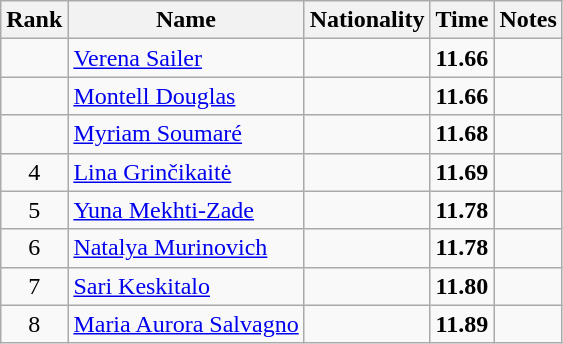<table class="wikitable sortable" style="text-align:center">
<tr>
<th>Rank</th>
<th>Name</th>
<th>Nationality</th>
<th>Time</th>
<th>Notes</th>
</tr>
<tr>
<td></td>
<td align=left><a href='#'>Verena Sailer</a></td>
<td align=left></td>
<td><strong>11.66</strong></td>
<td></td>
</tr>
<tr>
<td></td>
<td align=left><a href='#'>Montell Douglas</a></td>
<td align=left></td>
<td><strong>11.66</strong></td>
<td></td>
</tr>
<tr>
<td></td>
<td align=left><a href='#'>Myriam Soumaré</a></td>
<td align=left></td>
<td><strong>11.68</strong></td>
<td></td>
</tr>
<tr>
<td>4</td>
<td align=left><a href='#'>Lina Grinčikaitė</a></td>
<td align=left></td>
<td><strong>11.69</strong></td>
<td></td>
</tr>
<tr>
<td>5</td>
<td align=left><a href='#'>Yuna Mekhti-Zade</a></td>
<td align=left></td>
<td><strong>11.78</strong></td>
<td></td>
</tr>
<tr>
<td>6</td>
<td align=left><a href='#'>Natalya Murinovich</a></td>
<td align=left></td>
<td><strong>11.78</strong></td>
<td></td>
</tr>
<tr>
<td>7</td>
<td align=left><a href='#'>Sari Keskitalo</a></td>
<td align=left></td>
<td><strong>11.80</strong></td>
<td></td>
</tr>
<tr>
<td>8</td>
<td align=left><a href='#'>Maria Aurora Salvagno</a></td>
<td align=left></td>
<td><strong>11.89</strong></td>
<td></td>
</tr>
</table>
